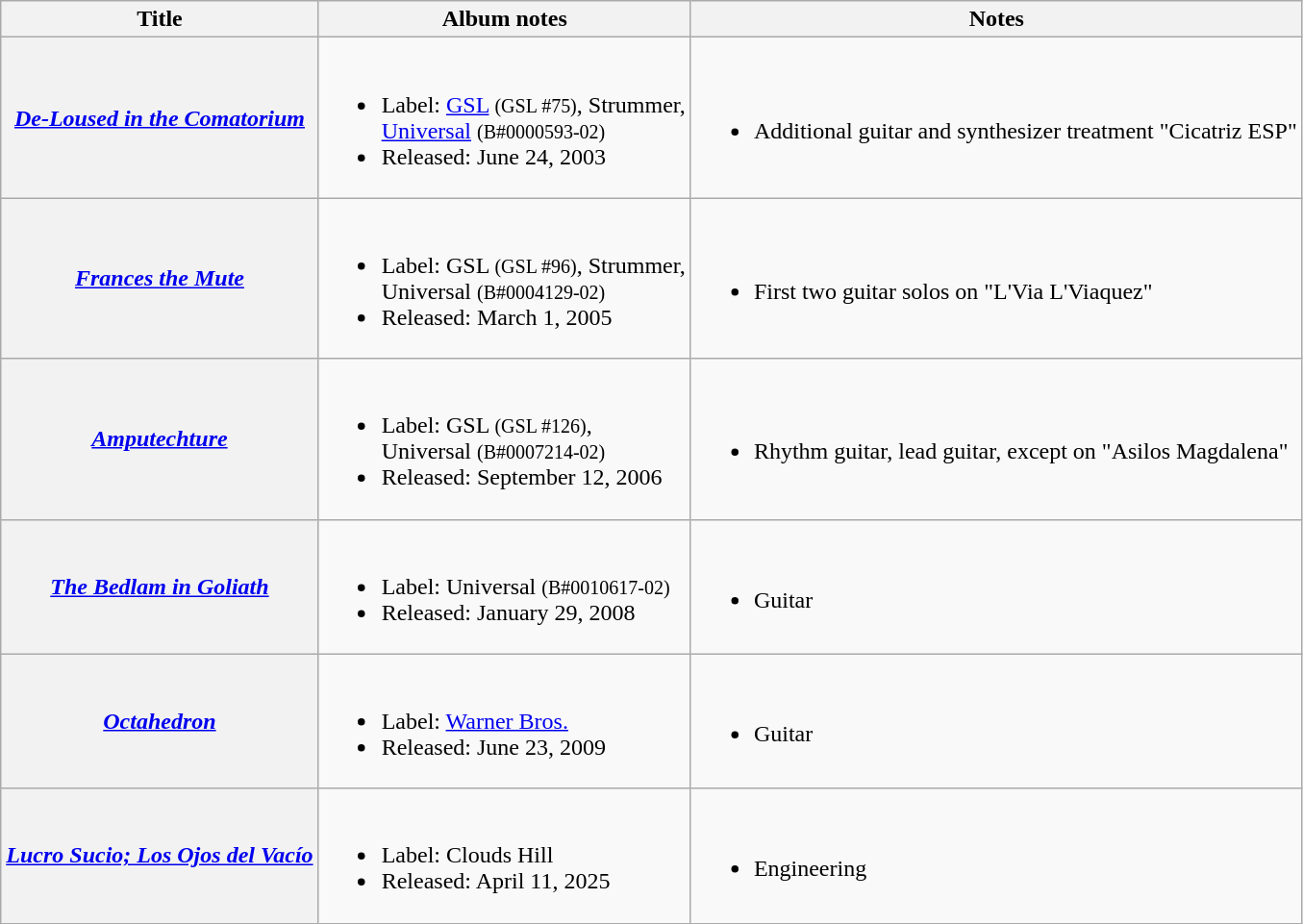<table class="wikitable plainrowheaders">
<tr>
<th scope="col">Title</th>
<th scope="col">Album notes</th>
<th scope="col">Notes</th>
</tr>
<tr>
<th scope="row"><em><a href='#'>De-Loused in the Comatorium</a></em></th>
<td><br><ul><li>Label: <a href='#'>GSL</a> <small>(GSL #75)</small>, Strummer,<br> <a href='#'>Universal</a> <small>(B#0000593-02)</small></li><li>Released: June 24, 2003</li></ul></td>
<td><br><ul><li>Additional guitar and synthesizer treatment "Cicatriz ESP"</li></ul></td>
</tr>
<tr>
<th scope="row"><em><a href='#'>Frances the Mute</a></em></th>
<td><br><ul><li>Label: GSL <small>(GSL #96)</small>, Strummer,<br> Universal <small>(B#0004129-02)</small></li><li>Released: March 1, 2005</li></ul></td>
<td><br><ul><li>First two guitar solos on "L'Via L'Viaquez"</li></ul></td>
</tr>
<tr>
<th scope="row"><em><a href='#'>Amputechture</a></em></th>
<td><br><ul><li>Label: GSL <small>(GSL #126)</small>,<br> Universal <small>(B#0007214-02)</small></li><li>Released: September 12, 2006</li></ul></td>
<td><br><ul><li>Rhythm guitar, lead guitar, except on "Asilos Magdalena"</li></ul></td>
</tr>
<tr>
<th scope="row"><em><a href='#'>The Bedlam in Goliath</a></em></th>
<td><br><ul><li>Label: Universal <small>(B#0010617-02)</small></li><li>Released: January 29, 2008</li></ul></td>
<td><br><ul><li>Guitar</li></ul></td>
</tr>
<tr>
<th scope="row"><em><a href='#'>Octahedron</a></em></th>
<td><br><ul><li>Label: <a href='#'>Warner Bros.</a></li><li>Released: June 23, 2009</li></ul></td>
<td><br><ul><li>Guitar</li></ul></td>
</tr>
<tr>
<th scope="row"><em><a href='#'>Lucro Sucio; Los Ojos del Vacío</a></em></th>
<td><br><ul><li>Label: Clouds Hill</li><li>Released: April 11, 2025</li></ul></td>
<td><br><ul><li>Engineering</li></ul></td>
</tr>
</table>
